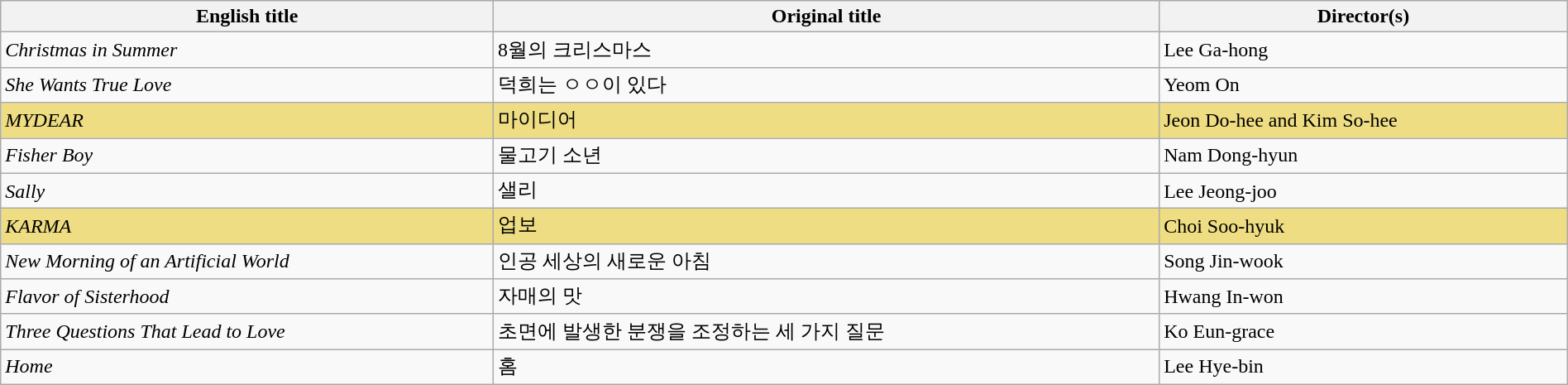<table class="sortable wikitable" style="width:100%; margin-bottom:4px" cellpadding="5">
<tr>
<th scope="col">English title</th>
<th scope="col">Original title</th>
<th scope="col">Director(s)</th>
</tr>
<tr>
<td><em>Christmas in Summer</em></td>
<td>8월의 크리스마스</td>
<td>Lee Ga-hong</td>
</tr>
<tr>
<td><em>She Wants True Love</em></td>
<td>덕희는 ㅇㅇ이 있다</td>
<td>Yeom On</td>
</tr>
<tr style="background:#eedd82">
<td><em>MYDEAR</em></td>
<td>마이디어</td>
<td>Jeon Do-hee and Kim So-hee</td>
</tr>
<tr>
<td><em>Fisher Boy</em></td>
<td>물고기 소년</td>
<td>Nam Dong-hyun</td>
</tr>
<tr>
<td><em>Sally</em></td>
<td>샐리</td>
<td>Lee Jeong-joo</td>
</tr>
<tr style="background:#eedd82">
<td><em>KARMA</em></td>
<td>업보</td>
<td>Choi Soo-hyuk</td>
</tr>
<tr>
<td><em>New Morning of an Artificial World</em></td>
<td>인공 세상의 새로운 아침</td>
<td>Song Jin-wook</td>
</tr>
<tr>
<td><em>Flavor of Sisterhood</em></td>
<td>자매의 맛</td>
<td>Hwang In-won</td>
</tr>
<tr>
<td><em>Three Questions That Lead to Love</em></td>
<td>초면에 발생한 분쟁을 조정하는 세 가지 질문</td>
<td>Ko Eun-grace</td>
</tr>
<tr>
<td><em>Home</em></td>
<td>홈</td>
<td>Lee Hye-bin</td>
</tr>
</table>
